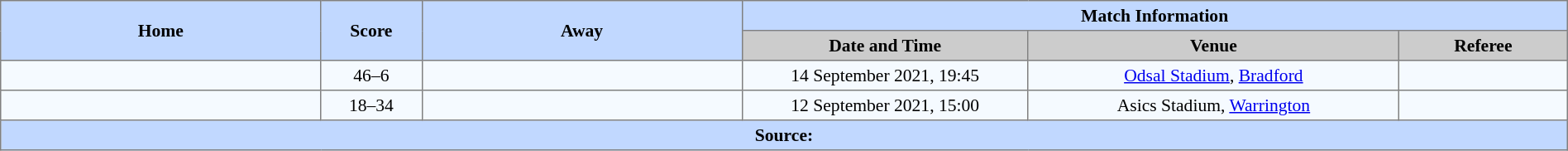<table border="1" style="border-collapse:collapse; font-size:90%; text-align:center;" cellpadding="3" cellspacing="0" width="100%">
<tr style="background:#C1D8ff;">
<th rowspan="2" scope="col" width="19%">Home</th>
<th rowspan="2" scope="col" width="6%">Score</th>
<th rowspan="2" scope="col" width="19%">Away</th>
<th colspan="3">Match Information</th>
</tr>
<tr style="background:#CCCCCC;">
<th scope="col" width="17%">Date and Time</th>
<th scope="col" width="22%">Venue</th>
<th scope="col" width="10%">Referee</th>
</tr>
<tr style="background:#F5FAFF;">
<td></td>
<td>46–6</td>
<td></td>
<td>14 September 2021, 19:45</td>
<td><a href='#'>Odsal Stadium</a>, <a href='#'>Bradford</a></td>
<td></td>
</tr>
<tr style="background:#F5FAFF;">
<td></td>
<td>18–34</td>
<td></td>
<td>12 September 2021, 15:00</td>
<td>Asics Stadium, <a href='#'>Warrington</a></td>
<td></td>
</tr>
<tr style="background:#c1d8ff;">
<th colspan="6">Source:</th>
</tr>
</table>
